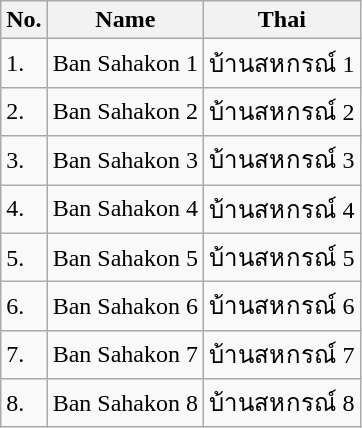<table class="wikitable sortable">
<tr>
<th>No.</th>
<th>Name</th>
<th>Thai</th>
</tr>
<tr>
<td>1.</td>
<td>Ban Sahakon 1</td>
<td>บ้านสหกรณ์ 1</td>
</tr>
<tr>
<td>2.</td>
<td>Ban Sahakon 2</td>
<td>บ้านสหกรณ์ 2</td>
</tr>
<tr>
<td>3.</td>
<td>Ban Sahakon 3</td>
<td>บ้านสหกรณ์ 3</td>
</tr>
<tr>
<td>4.</td>
<td>Ban Sahakon 4</td>
<td>บ้านสหกรณ์ 4</td>
</tr>
<tr>
<td>5.</td>
<td>Ban Sahakon 5</td>
<td>บ้านสหกรณ์ 5</td>
</tr>
<tr>
<td>6.</td>
<td>Ban Sahakon 6</td>
<td>บ้านสหกรณ์ 6</td>
</tr>
<tr>
<td>7.</td>
<td>Ban Sahakon 7</td>
<td>บ้านสหกรณ์ 7</td>
</tr>
<tr>
<td>8.</td>
<td>Ban Sahakon 8</td>
<td>บ้านสหกรณ์ 8</td>
</tr>
</table>
